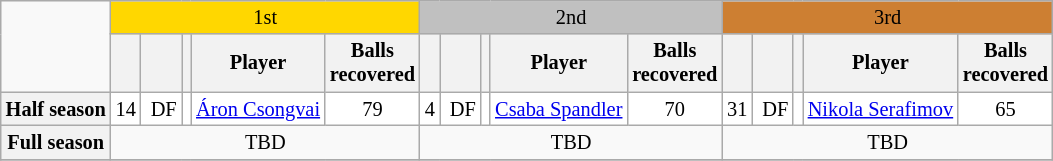<table class="wikitable sortable sticky-header-multi" style="text-align:center; font-size:85%;">
<tr>
<td rowspan="2"></td>
<td bgcolor=gold colspan="5">1st</td>
<td bgcolor=silver colspan="5">2nd</td>
<td bgcolor=#CD7F32 colspan="5">3rd</td>
</tr>
<tr>
<th></th>
<th></th>
<th></th>
<th>Player</th>
<th>Balls<br>recovered</th>
<th></th>
<th></th>
<th></th>
<th>Player</th>
<th>Balls<br>recovered</th>
<th></th>
<th></th>
<th></th>
<th>Player</th>
<th>Balls<br>recovered</th>
</tr>
<tr bgcolor=white>
<th>Half season</th>
<td>14</td>
<td> DF</td>
<td></td>
<td><a href='#'>Áron Csongvai</a></td>
<td>79</td>
<td>4</td>
<td> DF</td>
<td></td>
<td><a href='#'>Csaba Spandler</a></td>
<td>70</td>
<td>31</td>
<td> DF</td>
<td></td>
<td><a href='#'>Nikola Serafimov</a></td>
<td>65</td>
</tr>
<tr>
<th>Full season</th>
<td colspan="5">TBD</td>
<td colspan="5">TBD</td>
<td colspan="5">TBD</td>
</tr>
<tr>
</tr>
</table>
